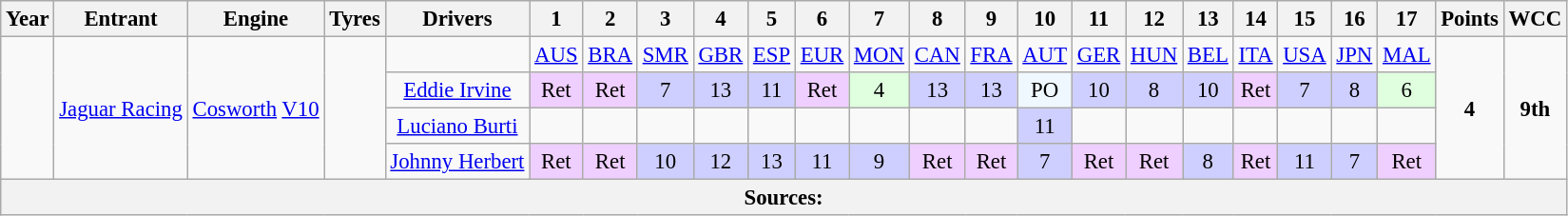<table class="wikitable" style="text-align:center; font-size:95%">
<tr>
<th>Year</th>
<th>Entrant</th>
<th>Engine</th>
<th>Tyres</th>
<th>Drivers</th>
<th>1</th>
<th>2</th>
<th>3</th>
<th>4</th>
<th>5</th>
<th>6</th>
<th>7</th>
<th>8</th>
<th>9</th>
<th>10</th>
<th>11</th>
<th>12</th>
<th>13</th>
<th>14</th>
<th>15</th>
<th>16</th>
<th>17</th>
<th>Points</th>
<th>WCC</th>
</tr>
<tr>
<td rowspan="4"></td>
<td rowspan="4"><a href='#'>Jaguar Racing</a></td>
<td rowspan="4"><a href='#'>Cosworth</a> <a href='#'>V10</a></td>
<td rowspan="4"></td>
<td></td>
<td><a href='#'>AUS</a></td>
<td><a href='#'>BRA</a></td>
<td><a href='#'>SMR</a></td>
<td><a href='#'>GBR</a></td>
<td><a href='#'>ESP</a></td>
<td><a href='#'>EUR</a></td>
<td><a href='#'>MON</a></td>
<td><a href='#'>CAN</a></td>
<td><a href='#'>FRA</a></td>
<td><a href='#'>AUT</a></td>
<td><a href='#'>GER</a></td>
<td><a href='#'>HUN</a></td>
<td><a href='#'>BEL</a></td>
<td><a href='#'>ITA</a></td>
<td><a href='#'>USA</a></td>
<td><a href='#'>JPN</a></td>
<td><a href='#'>MAL</a></td>
<td rowspan="4"><strong>4</strong></td>
<td rowspan="4"><strong>9th</strong></td>
</tr>
<tr>
<td> <a href='#'>Eddie Irvine</a></td>
<td style="background:#EFCFFF;">Ret</td>
<td style="background:#EFCFFF;">Ret</td>
<td style="background:#CFCFFF;">7</td>
<td style="background:#CFCFFF;">13</td>
<td style="background:#CFCFFF;">11</td>
<td style="background:#EFCFFF;">Ret</td>
<td style="background:#DFFFDF;">4</td>
<td style="background:#CFCFFF;">13</td>
<td style="background:#CFCFFF;">13</td>
<td style="background:#F0F8FF;">PO</td>
<td style="background:#CFCFFF;">10</td>
<td style="background:#CFCFFF;">8</td>
<td style="background:#CFCFFF;">10</td>
<td style="background:#EFCFFF;">Ret</td>
<td style="background:#CFCFFF;">7</td>
<td style="background:#CFCFFF;">8</td>
<td style="background:#DFFFDF;">6</td>
</tr>
<tr>
<td> <a href='#'>Luciano Burti</a></td>
<td></td>
<td></td>
<td></td>
<td></td>
<td></td>
<td></td>
<td></td>
<td></td>
<td></td>
<td style="background:#CFCFFF;">11</td>
<td></td>
<td></td>
<td></td>
<td></td>
<td></td>
<td></td>
<td></td>
</tr>
<tr>
<td> <a href='#'>Johnny Herbert</a></td>
<td style="background:#EFCFFF;">Ret</td>
<td style="background:#EFCFFF;">Ret</td>
<td style="background:#CFCFFF;">10</td>
<td style="background:#CFCFFF;">12</td>
<td style="background:#CFCFFF;">13</td>
<td style="background:#CFCFFF;">11</td>
<td style="background:#CFCFFF;">9</td>
<td style="background:#EFCFFF;">Ret</td>
<td style="background:#EFCFFF;">Ret</td>
<td style="background:#CFCFFF;">7</td>
<td style="background:#EFCFFF;">Ret</td>
<td style="background:#EFCFFF;">Ret</td>
<td style="background:#CFCFFF;">8</td>
<td style="background:#EFCFFF;">Ret</td>
<td style="background:#CFCFFF;">11</td>
<td style="background:#CFCFFF;">7</td>
<td style="background:#EFCFFF;">Ret</td>
</tr>
<tr>
<th colspan="24">Sources:</th>
</tr>
</table>
